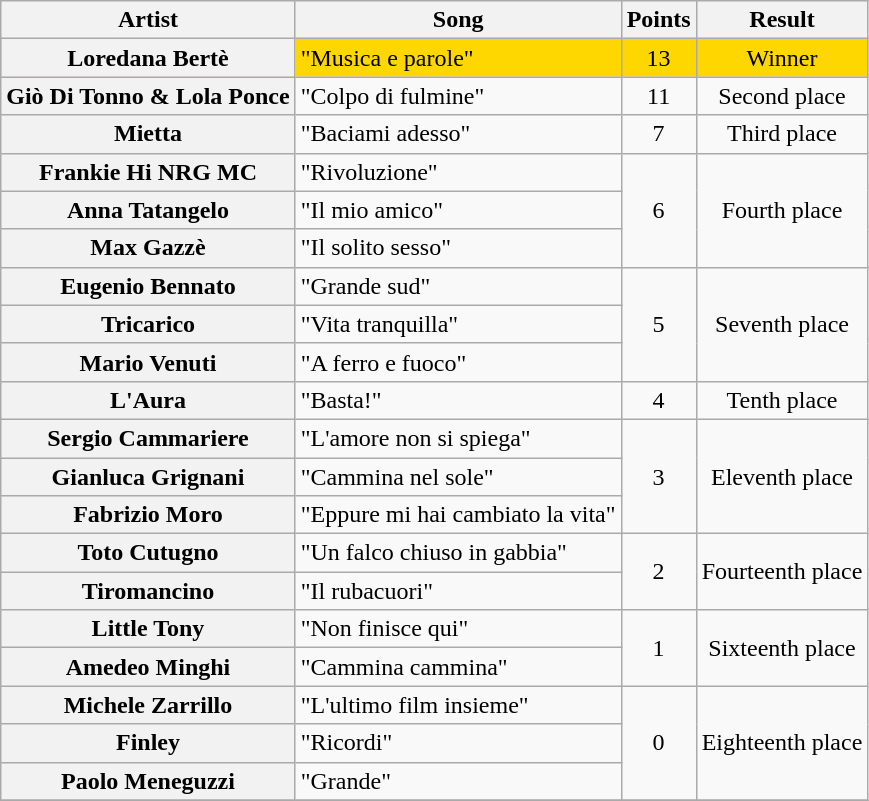<table class="wikitable plainrowheaders">
<tr>
<th scope="col">Artist</th>
<th scope="col">Song</th>
<th scope="col">Points</th>
<th scope="col">Result</th>
</tr>
<tr style="background:gold;">
<th scope="row">Loredana Bertè</th>
<td>"Musica e parole"</td>
<td style="text-align:center;">13</td>
<td style="text-align:center;">Winner</td>
</tr>
<tr>
<th scope="row">Giò Di Tonno & Lola Ponce</th>
<td>"Colpo di fulmine"</td>
<td style="text-align:center;">11</td>
<td style="text-align:center;">Second place</td>
</tr>
<tr>
<th scope="row">Mietta</th>
<td>"Baciami adesso"</td>
<td style="text-align:center;">7</td>
<td style="text-align:center;">Third place</td>
</tr>
<tr>
<th scope="row">Frankie Hi NRG MC</th>
<td>"Rivoluzione"</td>
<td style="text-align:center;" rowspan="3">6</td>
<td rowspan="3" style="text-align:center;">Fourth place</td>
</tr>
<tr>
<th scope="row">Anna Tatangelo</th>
<td>"Il mio amico"</td>
</tr>
<tr>
<th scope="row">Max Gazzè</th>
<td>"Il solito sesso"</td>
</tr>
<tr>
<th scope="row">Eugenio Bennato</th>
<td>"Grande sud"</td>
<td style="text-align:center;" rowspan="3">5</td>
<td rowspan="3" style="text-align:center;">Seventh place</td>
</tr>
<tr>
<th scope="row">Tricarico</th>
<td>"Vita tranquilla"</td>
</tr>
<tr>
<th scope="row">Mario Venuti</th>
<td>"A ferro e fuoco"</td>
</tr>
<tr>
<th scope="row">L'Aura</th>
<td>"Basta!"</td>
<td style="text-align:center;">4</td>
<td style="text-align:center;">Tenth place</td>
</tr>
<tr>
<th scope="row">Sergio Cammariere</th>
<td>"L'amore non si spiega"</td>
<td style="text-align:center;" rowspan="3">3</td>
<td style="text-align:center;" rowspan="3">Eleventh place</td>
</tr>
<tr>
<th scope="row">Gianluca Grignani</th>
<td>"Cammina nel sole"</td>
</tr>
<tr>
<th scope="row">Fabrizio Moro</th>
<td>"Eppure mi hai cambiato la vita"</td>
</tr>
<tr>
<th scope="row">Toto Cutugno</th>
<td>"Un falco chiuso in gabbia"</td>
<td style="text-align:center;" rowspan="2">2</td>
<td rowspan="2" style="text-align:center;">Fourteenth place</td>
</tr>
<tr>
<th scope="row">Tiromancino</th>
<td>"Il rubacuori"</td>
</tr>
<tr>
<th scope="row">Little Tony</th>
<td>"Non finisce qui"</td>
<td style="text-align:center;" rowspan="2">1</td>
<td rowspan="2" style="text-align:center;">Sixteenth place</td>
</tr>
<tr>
<th scope="row">Amedeo Minghi</th>
<td>"Cammina cammina"</td>
</tr>
<tr>
<th scope="row">Michele Zarrillo</th>
<td>"L'ultimo film insieme"</td>
<td rowspan="3" style="text-align:center;">0</td>
<td rowspan="3" style="text-align:center;">Eighteenth place</td>
</tr>
<tr>
<th scope="row">Finley</th>
<td>"Ricordi"</td>
</tr>
<tr>
<th scope="row">Paolo Meneguzzi</th>
<td>"Grande"</td>
</tr>
<tr>
</tr>
</table>
